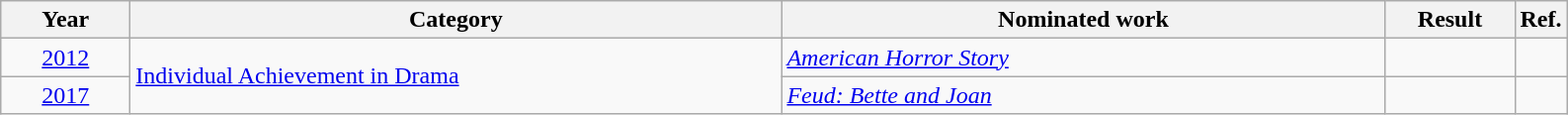<table class=wikitable>
<tr>
<th scope="col" style="width:5em;">Year</th>
<th scope="col" style="width:27em;">Category</th>
<th scope="col" style="width:25em;">Nominated work</th>
<th scope="col" style="width:5em;">Result</th>
<th>Ref.</th>
</tr>
<tr>
<td style="text-align:center;"><a href='#'>2012</a></td>
<td rowspan=2><a href='#'>Individual Achievement in Drama</a></td>
<td><em><a href='#'>American Horror Story</a></em></td>
<td></td>
<td align=center></td>
</tr>
<tr>
<td align=center><a href='#'>2017</a></td>
<td><em><a href='#'>Feud: Bette and Joan</a></em></td>
<td></td>
<td align=center></td>
</tr>
</table>
